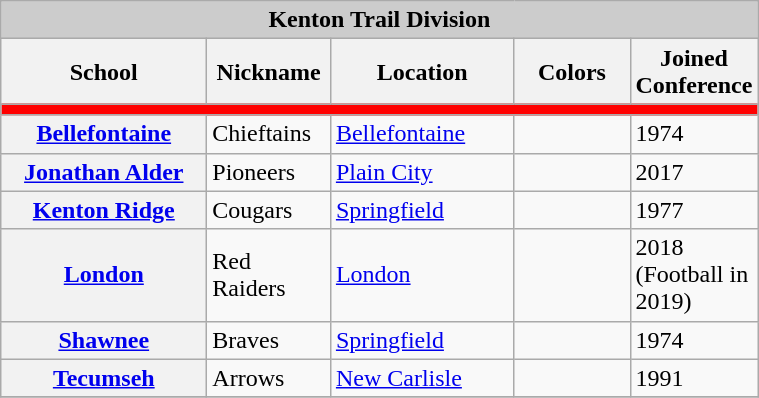<table class="wikitable sortable">
<tr>
<th colspan="7" style="background:#CCCCCC;">Kenton Trail Division</th>
</tr>
<tr>
<th width=130>School</th>
<th width=75>Nickname</th>
<th width=115>Location</th>
<th width=70>Colors</th>
<th width=70>Joined Conference</th>
</tr>
<tr>
<th colspan="7" style="background:#FF0000;"></th>
</tr>
<tr>
<th><a href='#'>Bellefontaine</a></th>
<td>Chieftains</td>
<td><a href='#'>Bellefontaine</a></td>
<td> </td>
<td>1974</td>
</tr>
<tr>
<th><a href='#'>Jonathan Alder</a></th>
<td>Pioneers</td>
<td><a href='#'>Plain City</a></td>
<td> </td>
<td>2017</td>
</tr>
<tr>
<th><a href='#'>Kenton Ridge</a></th>
<td>Cougars</td>
<td><a href='#'>Springfield</a></td>
<td> </td>
<td>1977</td>
</tr>
<tr>
<th><a href='#'>London</a></th>
<td>Red Raiders</td>
<td><a href='#'>London</a></td>
<td> </td>
<td>2018 (Football in 2019)</td>
</tr>
<tr>
<th><a href='#'>Shawnee</a></th>
<td>Braves</td>
<td><a href='#'>Springfield</a></td>
<td> </td>
<td>1974</td>
</tr>
<tr>
<th><a href='#'>Tecumseh</a></th>
<td>Arrows</td>
<td><a href='#'>New Carlisle</a></td>
<td> </td>
<td>1991</td>
</tr>
<tr>
</tr>
</table>
